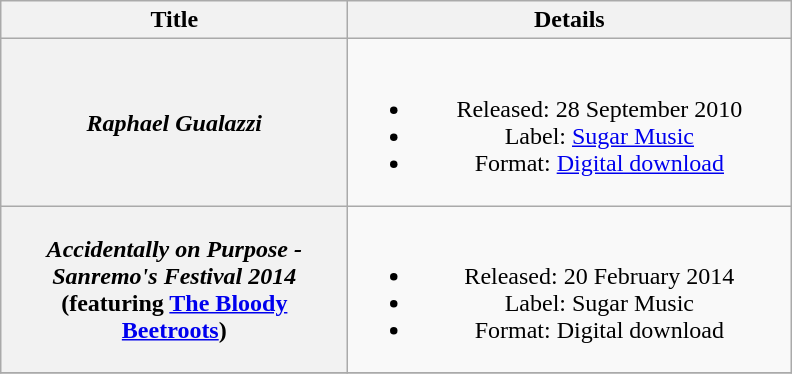<table class="wikitable plainrowheaders" style="text-align:center;">
<tr>
<th scope="col" style="width:14em;">Title</th>
<th scope="col" style="width:18em;">Details</th>
</tr>
<tr>
<th scope="row"><em>Raphael Gualazzi</em></th>
<td><br><ul><li>Released: 28 September 2010</li><li>Label: <a href='#'>Sugar Music</a></li><li>Format: <a href='#'>Digital download</a></li></ul></td>
</tr>
<tr>
<th scope="row"><em>Accidentally on Purpose -<br>Sanremo's Festival 2014</em><br><span>(featuring <a href='#'>The Bloody Beetroots</a>)</span></th>
<td><br><ul><li>Released: 20 February 2014</li><li>Label: Sugar Music</li><li>Format: Digital download</li></ul></td>
</tr>
<tr>
</tr>
</table>
